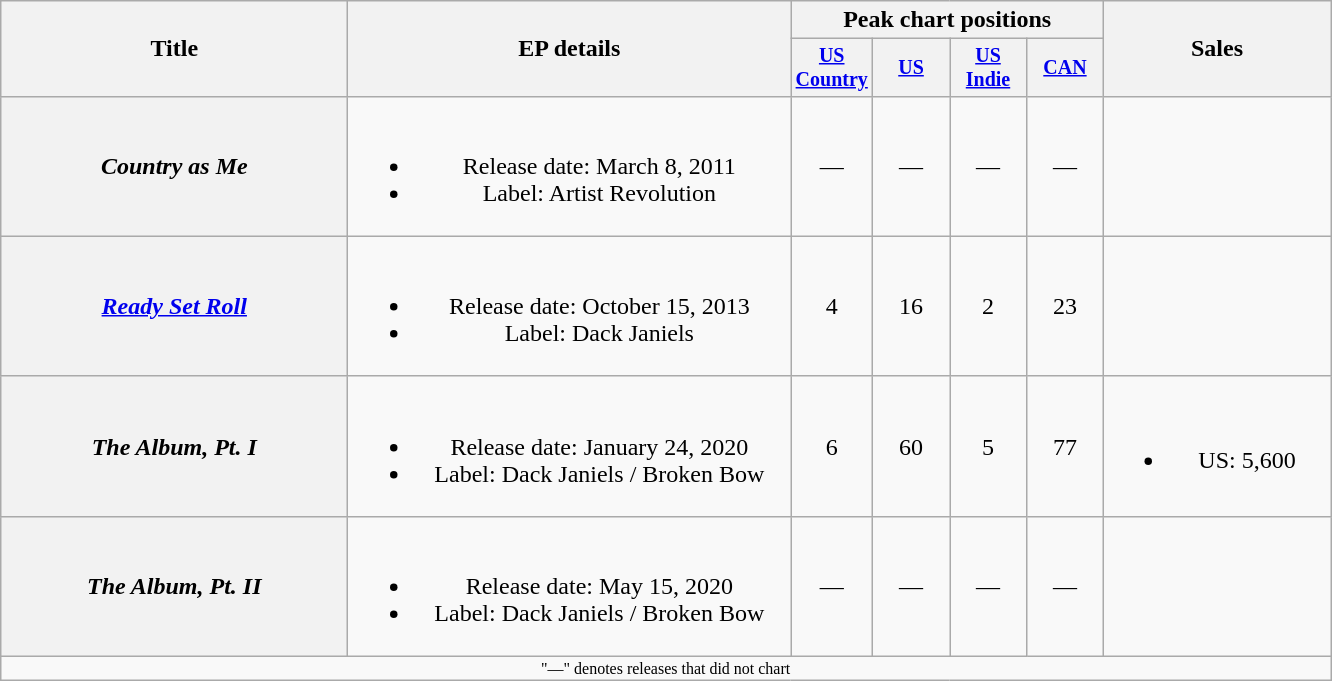<table class="wikitable plainrowheaders" style="text-align:center;">
<tr>
<th rowspan="2" style="width:14em;">Title</th>
<th rowspan="2" style="width:18em;">EP details</th>
<th colspan="4">Peak chart positions</th>
<th rowspan="2" style="width:9em;">Sales</th>
</tr>
<tr style="font-size:smaller;">
<th style="width:45px;"><a href='#'>US Country</a><br></th>
<th style="width:45px;"><a href='#'>US</a><br></th>
<th style="width:45px;"><a href='#'>US<br>Indie</a><br></th>
<th style="width:45px;"><a href='#'>CAN</a><br></th>
</tr>
<tr>
<th scope="row"><em>Country as Me</em></th>
<td><br><ul><li>Release date: March 8, 2011</li><li>Label: Artist Revolution</li></ul></td>
<td>—</td>
<td>—</td>
<td>—</td>
<td>—</td>
<td></td>
</tr>
<tr>
<th scope="row"><em><a href='#'>Ready Set Roll</a></em></th>
<td><br><ul><li>Release date: October 15, 2013</li><li>Label: Dack Janiels</li></ul></td>
<td>4</td>
<td>16</td>
<td>2</td>
<td>23</td>
<td></td>
</tr>
<tr>
<th scope="row"><em>The Album, Pt. I</em></th>
<td><br><ul><li>Release date: January 24, 2020</li><li>Label: Dack Janiels / Broken Bow</li></ul></td>
<td>6</td>
<td>60</td>
<td>5</td>
<td>77</td>
<td><br><ul><li>US: 5,600</li></ul></td>
</tr>
<tr>
<th scope="row"><em>The Album, Pt. II</em></th>
<td><br><ul><li>Release date: May 15, 2020</li><li>Label: Dack Janiels / Broken Bow</li></ul></td>
<td>—</td>
<td>—</td>
<td>—</td>
<td>—</td>
<td></td>
</tr>
<tr>
<td colspan="7" style="font-size:8pt">"—" denotes releases that did not chart</td>
</tr>
</table>
